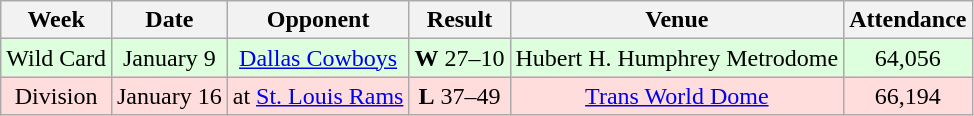<table class="wikitable" style="text-align:center">
<tr>
<th>Week</th>
<th>Date</th>
<th>Opponent</th>
<th>Result</th>
<th>Venue</th>
<th>Attendance</th>
</tr>
<tr style="background: #ddffdd">
<td>Wild Card</td>
<td>January 9</td>
<td><a href='#'>Dallas Cowboys</a></td>
<td><strong>W</strong> 27–10</td>
<td>Hubert H. Humphrey Metrodome</td>
<td>64,056</td>
</tr>
<tr style="background: #ffdddd">
<td>Division</td>
<td>January 16</td>
<td>at <a href='#'>St. Louis Rams</a></td>
<td><strong>L</strong> 37–49</td>
<td><a href='#'>Trans World Dome</a></td>
<td>66,194</td>
</tr>
</table>
